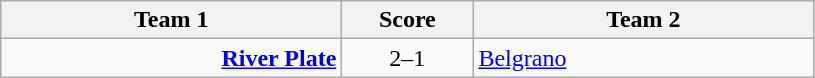<table class="wikitable" style="text-align: center">
<tr>
<th width=220>Team 1</th>
<th width=80>Score</th>
<th width=220>Team 2</th>
</tr>
<tr>
<td align=right><strong><a href='#'>River Plate</a></strong></td>
<td>2–1</td>
<td align=left><a href='#'>Belgrano</a></td>
</tr>
</table>
